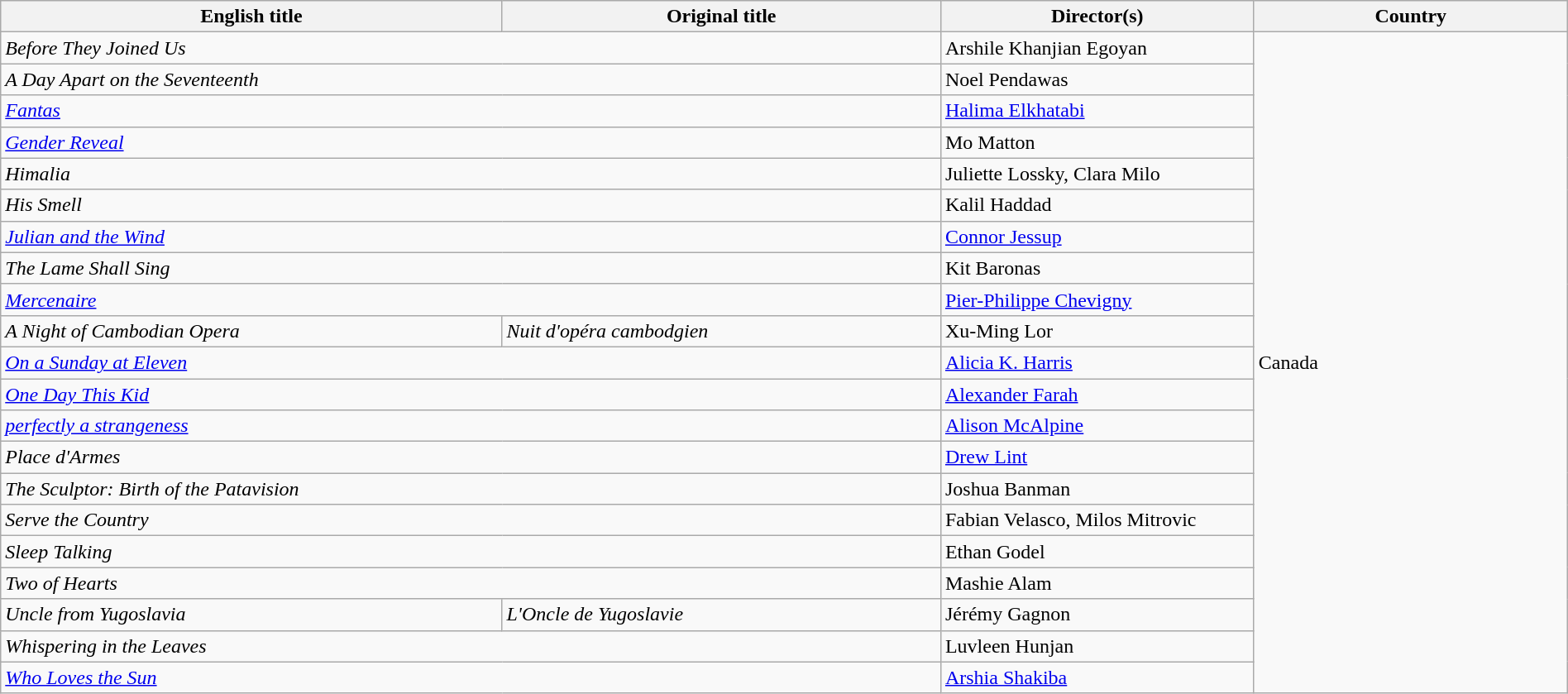<table class="wikitable" width=100%>
<tr>
<th scope="col" width="32%">English title</th>
<th scope="col" width="28%">Original title</th>
<th scope="col" width="20%">Director(s)</th>
<th scope="col" width="20%">Country</th>
</tr>
<tr>
<td colspan=2><em>Before They Joined Us</em></td>
<td>Arshile Khanjian Egoyan</td>
<td rowspan=21>Canada</td>
</tr>
<tr>
<td colspan=2><em>A Day Apart on the Seventeenth</em></td>
<td>Noel Pendawas</td>
</tr>
<tr>
<td colspan=2><em><a href='#'>Fantas</a></em></td>
<td><a href='#'>Halima Elkhatabi</a></td>
</tr>
<tr>
<td colspan=2><em><a href='#'>Gender Reveal</a></em></td>
<td>Mo Matton</td>
</tr>
<tr>
<td colspan=2><em>Himalia</em></td>
<td>Juliette Lossky, Clara Milo</td>
</tr>
<tr>
<td colspan=2><em>His Smell</em></td>
<td>Kalil Haddad</td>
</tr>
<tr>
<td colspan=2><em><a href='#'>Julian and the Wind</a></em></td>
<td><a href='#'>Connor Jessup</a></td>
</tr>
<tr>
<td colspan=2><em>The Lame Shall Sing</em></td>
<td>Kit Baronas</td>
</tr>
<tr>
<td colspan=2><em><a href='#'>Mercenaire</a></em></td>
<td><a href='#'>Pier-Philippe Chevigny</a></td>
</tr>
<tr>
<td><em>A Night of Cambodian Opera</em></td>
<td><em>Nuit d'opéra cambodgien</em></td>
<td>Xu-Ming Lor</td>
</tr>
<tr>
<td colspan=2><em><a href='#'>On a Sunday at Eleven</a></em></td>
<td><a href='#'>Alicia K. Harris</a></td>
</tr>
<tr>
<td colspan=2><em><a href='#'>One Day This Kid</a></em></td>
<td><a href='#'>Alexander Farah</a></td>
</tr>
<tr>
<td colspan=2><em><a href='#'>perfectly a strangeness</a></em></td>
<td><a href='#'>Alison McAlpine</a></td>
</tr>
<tr>
<td colspan=2><em>Place d'Armes</em></td>
<td><a href='#'>Drew Lint</a></td>
</tr>
<tr>
<td colspan=2><em>The Sculptor: Birth of the Patavision</em></td>
<td>Joshua Banman</td>
</tr>
<tr>
<td colspan=2><em>Serve the Country</em></td>
<td>Fabian Velasco, Milos Mitrovic</td>
</tr>
<tr>
<td colspan=2><em>Sleep Talking</em></td>
<td>Ethan Godel</td>
</tr>
<tr>
<td colspan=2><em>Two of Hearts</em></td>
<td>Mashie Alam</td>
</tr>
<tr>
<td><em>Uncle from Yugoslavia</em></td>
<td><em>L'Oncle de Yugoslavie</em></td>
<td>Jérémy Gagnon</td>
</tr>
<tr>
<td colspan=2><em>Whispering in the Leaves</em></td>
<td>Luvleen Hunjan</td>
</tr>
<tr>
<td colspan=2><em><a href='#'>Who Loves the Sun</a></em></td>
<td><a href='#'>Arshia Shakiba</a></td>
</tr>
</table>
